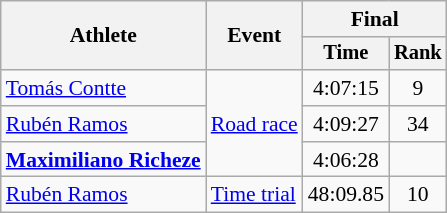<table class="wikitable" style="font-size:90%;text-align:center">
<tr>
<th rowspan="2">Athlete</th>
<th rowspan="2">Event</th>
<th colspan="2">Final</th>
</tr>
<tr style="font-size:95%">
<th>Time</th>
<th>Rank</th>
</tr>
<tr>
<td style="text-align:left"><a href='#'>Tomás Contte</a></td>
<td style="text-align:left" rowspan=3><a href='#'>Road race</a></td>
<td>4:07:15</td>
<td>9</td>
</tr>
<tr>
<td style="text-align:left"><a href='#'>Rubén Ramos</a></td>
<td>4:09:27</td>
<td>34</td>
</tr>
<tr>
<td style="text-align:left"><strong><a href='#'>Maximiliano Richeze</a></strong></td>
<td>4:06:28</td>
<td></td>
</tr>
<tr>
<td style="text-align:left"><a href='#'>Rubén Ramos</a></td>
<td style="text-align:left"><a href='#'>Time trial</a></td>
<td>48:09.85</td>
<td>10</td>
</tr>
</table>
